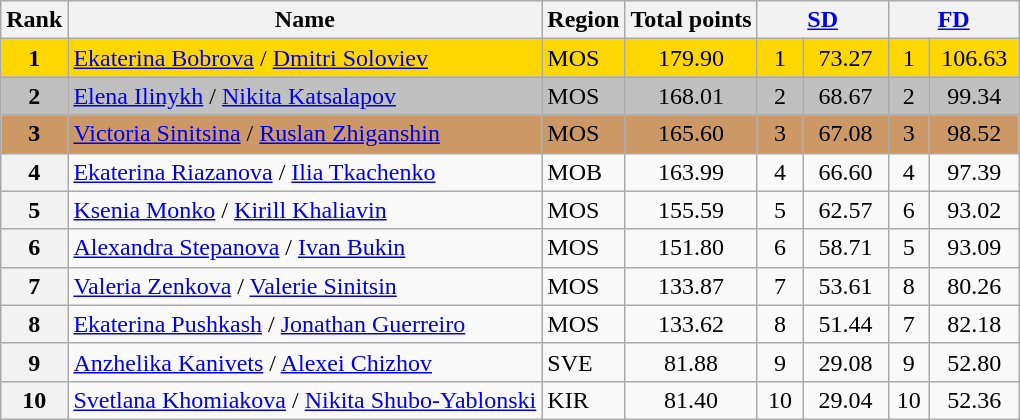<table class="wikitable sortable">
<tr>
<th>Rank</th>
<th>Name</th>
<th>Region</th>
<th>Total points</th>
<th colspan=2 width=80px><a href='#'>SD</a></th>
<th colspan=2 width=80px><a href='#'>FD</a></th>
</tr>
<tr bgcolor=gold>
<td align=center><strong>1</strong></td>
<td><a href='#'>Ekaterina Bobrova</a> / <a href='#'>Dmitri Soloviev</a></td>
<td>MOS</td>
<td align=center>179.90</td>
<td align=center>1</td>
<td align=center>73.27</td>
<td align=center>1</td>
<td align=center>106.63</td>
</tr>
<tr bgcolor=silver>
<td align=center><strong>2</strong></td>
<td><a href='#'>Elena Ilinykh</a> / <a href='#'>Nikita Katsalapov</a></td>
<td>MOS</td>
<td align=center>168.01</td>
<td align=center>2</td>
<td align=center>68.67</td>
<td align=center>2</td>
<td align=center>99.34</td>
</tr>
<tr bgcolor=cc9966>
<td align=center><strong>3</strong></td>
<td><a href='#'>Victoria Sinitsina</a> / <a href='#'>Ruslan Zhiganshin</a></td>
<td>MOS</td>
<td align=center>165.60</td>
<td align=center>3</td>
<td align=center>67.08</td>
<td align=center>3</td>
<td align=center>98.52</td>
</tr>
<tr>
<th>4</th>
<td><a href='#'>Ekaterina Riazanova</a> / <a href='#'>Ilia Tkachenko</a></td>
<td>MOB</td>
<td align=center>163.99</td>
<td align=center>4</td>
<td align=center>66.60</td>
<td align=center>4</td>
<td align=center>97.39</td>
</tr>
<tr>
<th>5</th>
<td><a href='#'>Ksenia Monko</a> / <a href='#'>Kirill Khaliavin</a></td>
<td>MOS</td>
<td align=center>155.59</td>
<td align=center>5</td>
<td align=center>62.57</td>
<td align=center>6</td>
<td align=center>93.02</td>
</tr>
<tr>
<th>6</th>
<td><a href='#'>Alexandra Stepanova</a> / <a href='#'>Ivan Bukin</a></td>
<td>MOS</td>
<td align=center>151.80</td>
<td align=center>6</td>
<td align=center>58.71</td>
<td align=center>5</td>
<td align=center>93.09</td>
</tr>
<tr>
<th>7</th>
<td><a href='#'>Valeria Zenkova</a> / <a href='#'>Valerie Sinitsin</a></td>
<td>MOS</td>
<td align=center>133.87</td>
<td align=center>7</td>
<td align=center>53.61</td>
<td align=center>8</td>
<td align=center>80.26</td>
</tr>
<tr>
<th>8</th>
<td><a href='#'>Ekaterina Pushkash</a> / <a href='#'>Jonathan Guerreiro</a></td>
<td>MOS</td>
<td align=center>133.62</td>
<td align=center>8</td>
<td align=center>51.44</td>
<td align=center>7</td>
<td align=center>82.18</td>
</tr>
<tr>
<th>9</th>
<td><a href='#'>Anzhelika Kanivets</a> / <a href='#'>Alexei Chizhov</a></td>
<td>SVE</td>
<td align=center>81.88</td>
<td align=center>9</td>
<td align=center>29.08</td>
<td align=center>9</td>
<td align=center>52.80</td>
</tr>
<tr>
<th>10</th>
<td><a href='#'>Svetlana Khomiakova</a> / <a href='#'>Nikita Shubo-Yablonski</a></td>
<td>KIR</td>
<td align=center>81.40</td>
<td align=center>10</td>
<td align=center>29.04</td>
<td align=center>10</td>
<td align=center>52.36</td>
</tr>
</table>
